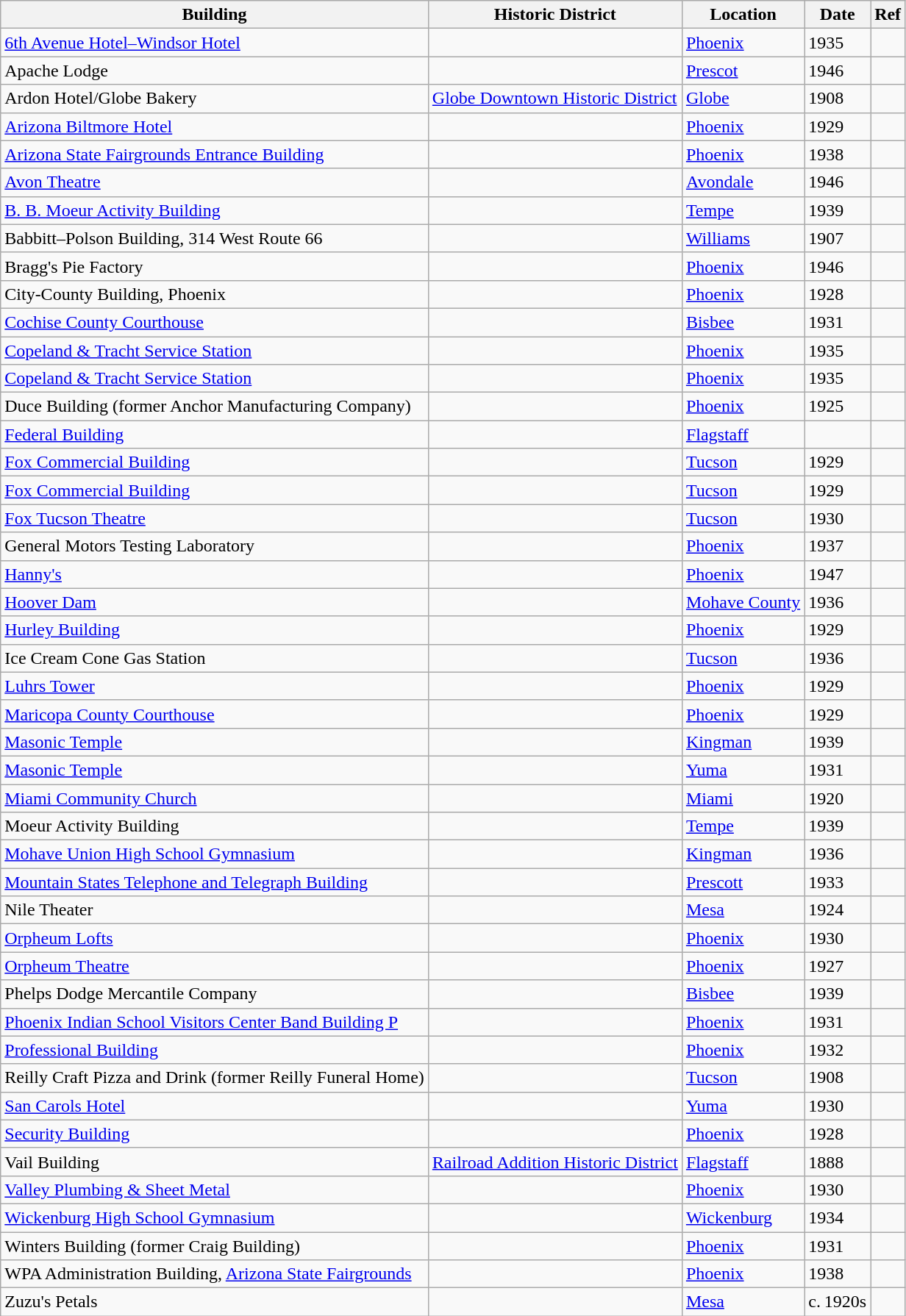<table class="wikitable sortable">
<tr>
<th>Building</th>
<th>Historic District</th>
<th>Location</th>
<th>Date</th>
<th>Ref</th>
</tr>
<tr>
<td><a href='#'>6th Avenue Hotel–Windsor Hotel</a></td>
<td></td>
<td><a href='#'>Phoenix</a></td>
<td>1935</td>
<td></td>
</tr>
<tr>
<td>Apache Lodge</td>
<td></td>
<td><a href='#'>Prescot</a></td>
<td>1946</td>
<td></td>
</tr>
<tr>
<td>Ardon Hotel/Globe Bakery</td>
<td><a href='#'>Globe Downtown Historic District</a></td>
<td><a href='#'>Globe</a></td>
<td>1908</td>
<td></td>
</tr>
<tr>
<td><a href='#'>Arizona Biltmore Hotel</a></td>
<td></td>
<td><a href='#'>Phoenix</a></td>
<td>1929</td>
<td></td>
</tr>
<tr>
<td><a href='#'>Arizona State Fairgrounds Entrance Building</a></td>
<td></td>
<td><a href='#'>Phoenix</a></td>
<td>1938</td>
<td></td>
</tr>
<tr>
<td><a href='#'>Avon Theatre</a></td>
<td></td>
<td><a href='#'>Avondale</a></td>
<td>1946</td>
<td></td>
</tr>
<tr>
<td><a href='#'>B. B. Moeur Activity Building</a></td>
<td></td>
<td><a href='#'>Tempe</a></td>
<td>1939</td>
<td></td>
</tr>
<tr>
<td>Babbitt–Polson Building, 314 West Route 66</td>
<td></td>
<td><a href='#'>Williams</a></td>
<td>1907</td>
<td></td>
</tr>
<tr>
<td>Bragg's Pie Factory</td>
<td></td>
<td><a href='#'>Phoenix</a></td>
<td>1946</td>
<td></td>
</tr>
<tr>
<td>City-County Building, Phoenix</td>
<td></td>
<td><a href='#'>Phoenix</a></td>
<td>1928</td>
<td></td>
</tr>
<tr>
<td><a href='#'>Cochise County Courthouse</a></td>
<td></td>
<td><a href='#'>Bisbee</a></td>
<td>1931</td>
<td></td>
</tr>
<tr>
<td><a href='#'>Copeland & Tracht Service Station</a></td>
<td></td>
<td><a href='#'>Phoenix</a></td>
<td>1935</td>
<td></td>
</tr>
<tr>
<td><a href='#'>Copeland & Tracht Service Station</a></td>
<td></td>
<td><a href='#'>Phoenix</a></td>
<td>1935</td>
<td></td>
</tr>
<tr>
<td>Duce Building (former Anchor Manufacturing Company)</td>
<td></td>
<td><a href='#'>Phoenix</a></td>
<td>1925</td>
<td></td>
</tr>
<tr>
<td><a href='#'>Federal Building</a></td>
<td></td>
<td><a href='#'>Flagstaff</a></td>
<td></td>
<td></td>
</tr>
<tr>
<td><a href='#'>Fox Commercial Building</a></td>
<td></td>
<td><a href='#'>Tucson</a></td>
<td>1929</td>
<td></td>
</tr>
<tr>
<td><a href='#'>Fox Commercial Building</a></td>
<td></td>
<td><a href='#'>Tucson</a></td>
<td>1929</td>
<td></td>
</tr>
<tr>
<td><a href='#'>Fox Tucson Theatre</a></td>
<td></td>
<td><a href='#'>Tucson</a></td>
<td>1930</td>
<td></td>
</tr>
<tr>
<td>General Motors Testing Laboratory</td>
<td></td>
<td><a href='#'>Phoenix</a></td>
<td>1937</td>
<td></td>
</tr>
<tr>
<td><a href='#'>Hanny's</a></td>
<td></td>
<td><a href='#'>Phoenix</a></td>
<td>1947</td>
<td></td>
</tr>
<tr>
<td><a href='#'>Hoover Dam</a></td>
<td></td>
<td><a href='#'>Mohave County</a></td>
<td>1936</td>
<td></td>
</tr>
<tr>
<td><a href='#'>Hurley Building</a></td>
<td></td>
<td><a href='#'>Phoenix</a></td>
<td>1929</td>
<td></td>
</tr>
<tr>
<td>Ice Cream Cone Gas Station</td>
<td></td>
<td><a href='#'>Tucson</a></td>
<td>1936</td>
<td></td>
</tr>
<tr>
<td><a href='#'>Luhrs Tower</a></td>
<td></td>
<td><a href='#'>Phoenix</a></td>
<td>1929</td>
<td></td>
</tr>
<tr>
<td><a href='#'>Maricopa County Courthouse</a></td>
<td></td>
<td><a href='#'>Phoenix</a></td>
<td>1929</td>
<td></td>
</tr>
<tr>
<td><a href='#'>Masonic Temple</a></td>
<td></td>
<td><a href='#'>Kingman</a></td>
<td>1939</td>
<td></td>
</tr>
<tr>
<td><a href='#'>Masonic Temple</a></td>
<td></td>
<td><a href='#'>Yuma</a></td>
<td>1931</td>
<td></td>
</tr>
<tr>
<td><a href='#'>Miami Community Church</a></td>
<td></td>
<td><a href='#'>Miami</a></td>
<td>1920</td>
<td></td>
</tr>
<tr>
<td>Moeur Activity Building</td>
<td></td>
<td><a href='#'>Tempe</a></td>
<td>1939</td>
<td></td>
</tr>
<tr>
<td><a href='#'>Mohave Union High School Gymnasium</a></td>
<td></td>
<td><a href='#'>Kingman</a></td>
<td>1936</td>
<td></td>
</tr>
<tr>
<td><a href='#'>Mountain States Telephone and Telegraph Building</a></td>
<td></td>
<td><a href='#'>Prescott</a></td>
<td>1933</td>
<td></td>
</tr>
<tr>
<td>Nile Theater</td>
<td></td>
<td><a href='#'>Mesa</a></td>
<td>1924</td>
<td></td>
</tr>
<tr>
<td><a href='#'>Orpheum Lofts</a></td>
<td></td>
<td><a href='#'>Phoenix</a></td>
<td>1930</td>
<td></td>
</tr>
<tr>
<td><a href='#'>Orpheum Theatre</a></td>
<td></td>
<td><a href='#'>Phoenix</a></td>
<td>1927</td>
<td></td>
</tr>
<tr>
<td>Phelps Dodge Mercantile Company</td>
<td></td>
<td><a href='#'>Bisbee</a></td>
<td>1939</td>
<td></td>
</tr>
<tr>
<td><a href='#'>Phoenix Indian School Visitors Center Band Building P</a></td>
<td></td>
<td><a href='#'>Phoenix</a></td>
<td>1931</td>
<td></td>
</tr>
<tr>
<td><a href='#'>Professional Building</a></td>
<td></td>
<td><a href='#'>Phoenix</a></td>
<td>1932</td>
<td></td>
</tr>
<tr>
<td>Reilly Craft Pizza and Drink (former Reilly Funeral Home)</td>
<td></td>
<td><a href='#'>Tucson</a></td>
<td>1908</td>
<td></td>
</tr>
<tr>
<td><a href='#'>San Carols Hotel</a></td>
<td></td>
<td><a href='#'>Yuma</a></td>
<td>1930</td>
<td></td>
</tr>
<tr>
<td><a href='#'>Security Building</a></td>
<td></td>
<td><a href='#'>Phoenix</a></td>
<td>1928</td>
<td></td>
</tr>
<tr>
<td>Vail Building</td>
<td><a href='#'>Railroad Addition Historic District</a></td>
<td><a href='#'>Flagstaff</a></td>
<td>1888</td>
<td></td>
</tr>
<tr>
<td><a href='#'>Valley Plumbing & Sheet Metal</a></td>
<td></td>
<td><a href='#'>Phoenix</a></td>
<td>1930</td>
<td></td>
</tr>
<tr>
<td><a href='#'>Wickenburg High School Gymnasium</a></td>
<td></td>
<td><a href='#'>Wickenburg</a></td>
<td>1934</td>
<td></td>
</tr>
<tr>
<td>Winters Building (former Craig Building)</td>
<td></td>
<td><a href='#'>Phoenix</a></td>
<td>1931</td>
<td></td>
</tr>
<tr>
<td>WPA Administration Building, <a href='#'>Arizona State Fairgrounds</a></td>
<td></td>
<td><a href='#'>Phoenix</a></td>
<td>1938</td>
<td></td>
</tr>
<tr>
<td>Zuzu's Petals</td>
<td></td>
<td><a href='#'>Mesa</a></td>
<td>c. 1920s</td>
<td></td>
</tr>
</table>
